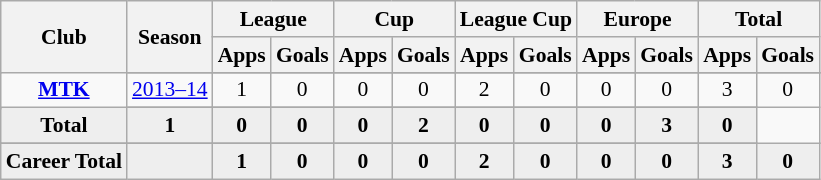<table class="wikitable" style="font-size:90%; text-align: center;">
<tr>
<th rowspan="2">Club</th>
<th rowspan="2">Season</th>
<th colspan="2">League</th>
<th colspan="2">Cup</th>
<th colspan="2">League Cup</th>
<th colspan="2">Europe</th>
<th colspan="2">Total</th>
</tr>
<tr>
<th>Apps</th>
<th>Goals</th>
<th>Apps</th>
<th>Goals</th>
<th>Apps</th>
<th>Goals</th>
<th>Apps</th>
<th>Goals</th>
<th>Apps</th>
<th>Goals</th>
</tr>
<tr ||-||-||-|->
<td rowspan="3" valign="center"><strong><a href='#'>MTK</a></strong></td>
</tr>
<tr>
<td><a href='#'>2013–14</a></td>
<td>1</td>
<td>0</td>
<td>0</td>
<td>0</td>
<td>2</td>
<td>0</td>
<td>0</td>
<td>0</td>
<td>3</td>
<td>0</td>
</tr>
<tr>
</tr>
<tr style="font-weight:bold; background-color:#eeeeee;">
<td>Total</td>
<td>1</td>
<td>0</td>
<td>0</td>
<td>0</td>
<td>2</td>
<td>0</td>
<td>0</td>
<td>0</td>
<td>3</td>
<td>0</td>
</tr>
<tr>
</tr>
<tr style="font-weight:bold; background-color:#eeeeee;">
<td rowspan="2" valign="top"><strong>Career Total</strong></td>
<td></td>
<td><strong>1</strong></td>
<td><strong>0</strong></td>
<td><strong>0</strong></td>
<td><strong>0</strong></td>
<td><strong>2</strong></td>
<td><strong>0</strong></td>
<td><strong>0</strong></td>
<td><strong>0</strong></td>
<td><strong>3</strong></td>
<td><strong>0</strong></td>
</tr>
</table>
